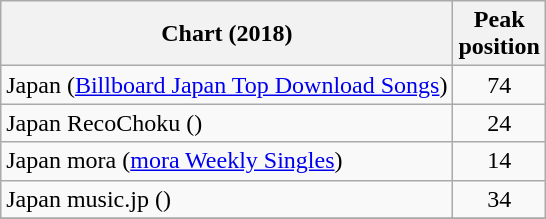<table class="wikitable sortable plainrowheaders">
<tr>
<th scope="col">Chart (2018)</th>
<th scope="col">Peak<br>position</th>
</tr>
<tr>
<td>Japan (<a href='#'>Billboard Japan Top Download Songs</a>)</td>
<td style="text-align:center;">74</td>
</tr>
<tr>
<td>Japan RecoChoku ()</td>
<td style="text-align:center;">24</td>
</tr>
<tr>
<td>Japan mora (<a href='#'>mora Weekly Singles</a>)</td>
<td style="text-align:center;">14</td>
</tr>
<tr>
<td>Japan music.jp ()</td>
<td style="text-align:center;">34</td>
</tr>
<tr>
</tr>
</table>
